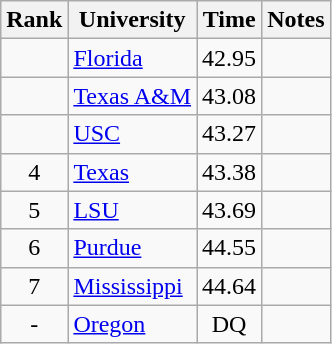<table class="wikitable sortable" style="text-align:center">
<tr>
<th>Rank</th>
<th>University</th>
<th>Time</th>
<th>Notes</th>
</tr>
<tr>
<td></td>
<td align=left><a href='#'>Florida</a></td>
<td>42.95</td>
<td></td>
</tr>
<tr>
<td></td>
<td align=left><a href='#'>Texas A&M</a></td>
<td>43.08</td>
<td></td>
</tr>
<tr>
<td></td>
<td align=left><a href='#'>USC</a></td>
<td>43.27</td>
<td></td>
</tr>
<tr>
<td>4</td>
<td align=left><a href='#'>Texas</a></td>
<td>43.38</td>
<td></td>
</tr>
<tr>
<td>5</td>
<td align=left><a href='#'>LSU</a></td>
<td>43.69</td>
<td></td>
</tr>
<tr>
<td>6</td>
<td align=left><a href='#'>Purdue</a></td>
<td>44.55</td>
<td></td>
</tr>
<tr>
<td>7</td>
<td align=left><a href='#'>Mississippi</a></td>
<td>44.64</td>
<td></td>
</tr>
<tr>
<td>-</td>
<td align=left><a href='#'>Oregon</a></td>
<td>DQ</td>
<td></td>
</tr>
</table>
